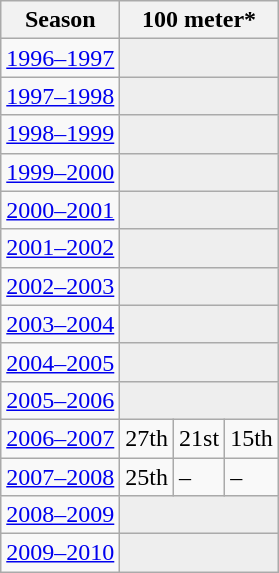<table class="wikitable" style="display: inline-table;">
<tr>
<th>Season</th>
<th colspan="3">100 meter*</th>
</tr>
<tr>
<td><a href='#'>1996–1997</a></td>
<td colspan="3" bgcolor=#EEEEEE></td>
</tr>
<tr>
<td><a href='#'>1997–1998</a></td>
<td colspan="3" bgcolor=#EEEEEE></td>
</tr>
<tr>
<td><a href='#'>1998–1999</a></td>
<td colspan="3" bgcolor=#EEEEEE></td>
</tr>
<tr>
<td><a href='#'>1999–2000</a></td>
<td colspan="3" bgcolor=#EEEEEE></td>
</tr>
<tr>
<td><a href='#'>2000–2001</a></td>
<td colspan="3" bgcolor=#EEEEEE></td>
</tr>
<tr>
<td><a href='#'>2001–2002</a></td>
<td colspan="3" bgcolor=#EEEEEE></td>
</tr>
<tr>
<td><a href='#'>2002–2003</a></td>
<td colspan="3" bgcolor=#EEEEEE></td>
</tr>
<tr>
<td><a href='#'>2003–2004</a></td>
<td colspan="3" bgcolor=#EEEEEE></td>
</tr>
<tr>
<td><a href='#'>2004–2005</a></td>
<td colspan="3" bgcolor=#EEEEEE></td>
</tr>
<tr>
<td><a href='#'>2005–2006</a></td>
<td colspan="3" bgcolor=#EEEEEE></td>
</tr>
<tr>
<td><a href='#'>2006–2007</a></td>
<td>27th</td>
<td>21st</td>
<td>15th</td>
</tr>
<tr>
<td><a href='#'>2007–2008</a></td>
<td>25th</td>
<td>–</td>
<td>–</td>
</tr>
<tr>
<td><a href='#'>2008–2009</a></td>
<td colspan="3" bgcolor=#EEEEEE></td>
</tr>
<tr>
<td><a href='#'>2009–2010</a></td>
<td colspan="3" bgcolor=#EEEEEE></td>
</tr>
</table>
